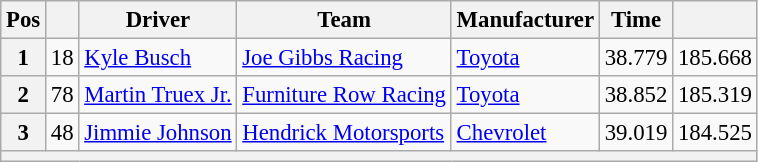<table class="wikitable" style="font-size:95%">
<tr>
<th>Pos</th>
<th></th>
<th>Driver</th>
<th>Team</th>
<th>Manufacturer</th>
<th>Time</th>
<th></th>
</tr>
<tr>
<th>1</th>
<td>18</td>
<td><a href='#'>Kyle Busch</a></td>
<td><a href='#'>Joe Gibbs Racing</a></td>
<td><a href='#'>Toyota</a></td>
<td>38.779</td>
<td>185.668</td>
</tr>
<tr>
<th>2</th>
<td>78</td>
<td><a href='#'>Martin Truex Jr.</a></td>
<td><a href='#'>Furniture Row Racing</a></td>
<td><a href='#'>Toyota</a></td>
<td>38.852</td>
<td>185.319</td>
</tr>
<tr>
<th>3</th>
<td>48</td>
<td><a href='#'>Jimmie Johnson</a></td>
<td><a href='#'>Hendrick Motorsports</a></td>
<td><a href='#'>Chevrolet</a></td>
<td>39.019</td>
<td>184.525</td>
</tr>
<tr>
<th colspan="7"></th>
</tr>
</table>
